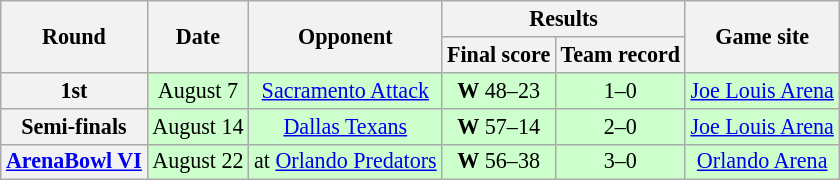<table class="wikitable" style="font-size: 92%;" "align=center">
<tr>
<th rowspan="2">Round</th>
<th rowspan="2">Date</th>
<th rowspan="2">Opponent</th>
<th colspan="2">Results</th>
<th rowspan="2">Game site</th>
</tr>
<tr>
<th>Final score</th>
<th>Team record</th>
</tr>
<tr style="background:#cfc">
<th>1st</th>
<td style="text-align:center;">August 7</td>
<td style="text-align:center;"><a href='#'>Sacramento Attack</a></td>
<td style="text-align:center;"><strong>W</strong> 48–23</td>
<td style="text-align:center;">1–0</td>
<td style="text-align:center;"><a href='#'>Joe Louis Arena</a></td>
</tr>
<tr style="background:#cfc">
<th>Semi-finals</th>
<td style="text-align:center;">August 14</td>
<td style="text-align:center;"><a href='#'>Dallas Texans</a></td>
<td style="text-align:center;"><strong>W</strong> 57–14</td>
<td style="text-align:center;">2–0</td>
<td style="text-align:center;"><a href='#'>Joe Louis Arena</a></td>
</tr>
<tr style="background:#cfc">
<th><a href='#'>ArenaBowl VI</a></th>
<td style="text-align:center;">August 22</td>
<td style="text-align:center;">at <a href='#'>Orlando Predators</a></td>
<td style="text-align:center;"><strong>W</strong> 56–38</td>
<td style="text-align:center;">3–0</td>
<td style="text-align:center;"><a href='#'>Orlando Arena</a></td>
</tr>
</table>
